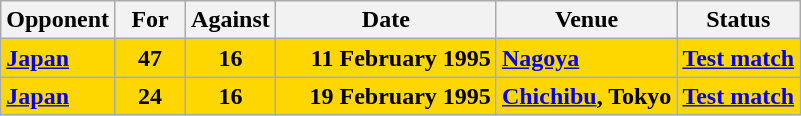<table class=wikitable>
<tr>
<th>Opponent</th>
<th>For</th>
<th>Against</th>
<th>Date</th>
<th>Venue</th>
<th>Status</th>
</tr>
<tr bgcolor=gold>
<td><strong><a href='#'>Japan</a></strong></td>
<td align=center width=40><strong>47</strong></td>
<td align=center width=40><strong>16</strong></td>
<td width=140 align=right><strong>11 February 1995</strong></td>
<td><strong><a href='#'>Nagoya</a></strong></td>
<td><strong><a href='#'>Test match</a></strong></td>
</tr>
<tr bgcolor=gold>
<td><strong><a href='#'>Japan</a></strong></td>
<td align=center width=40><strong>24</strong></td>
<td align=center width=40><strong>16</strong></td>
<td width=140 align=right><strong>19 February 1995</strong></td>
<td><strong><a href='#'>Chichibu</a>, Tokyo</strong></td>
<td><strong><a href='#'>Test match</a></strong></td>
</tr>
</table>
